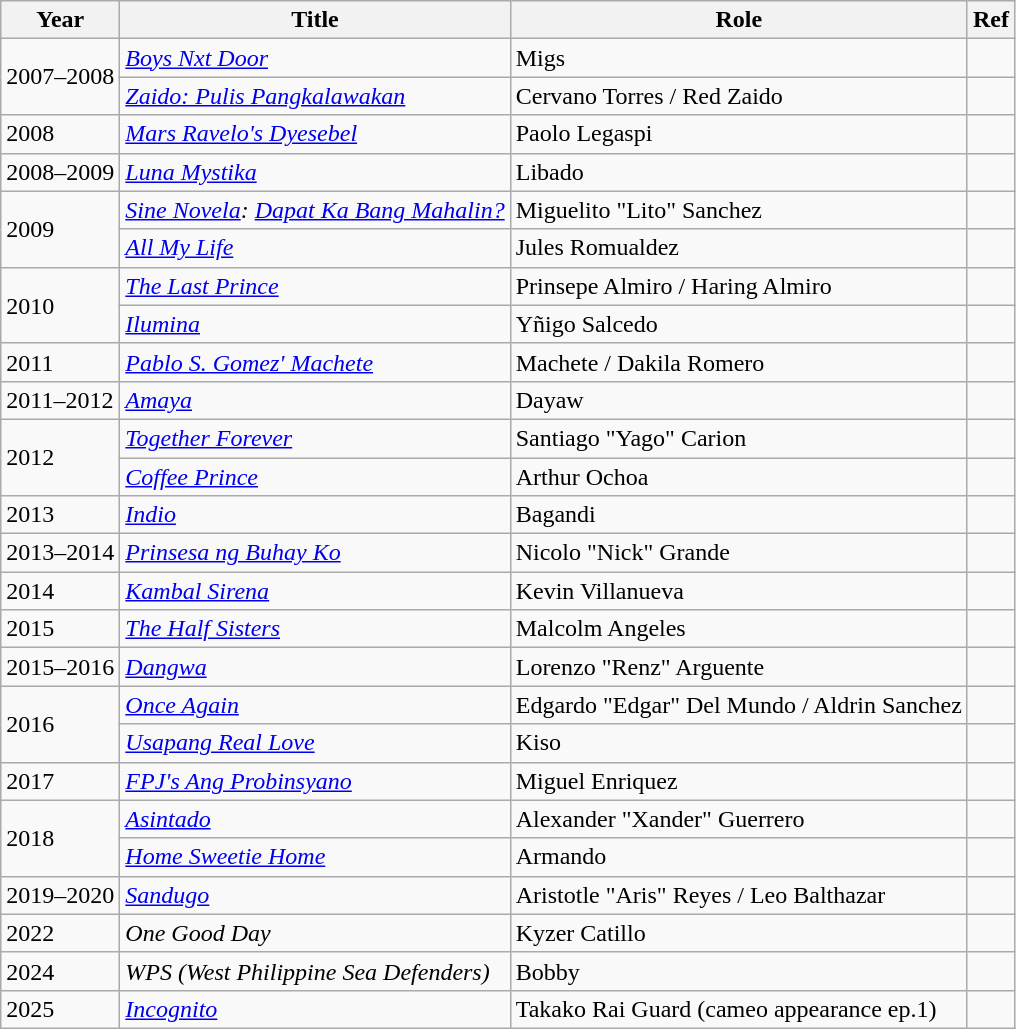<table class="wikitable sortable" style="text-align:left">
<tr>
<th>Year</th>
<th>Title</th>
<th>Role</th>
<th>Ref</th>
</tr>
<tr>
<td rowspan="2">2007–2008</td>
<td><em><a href='#'>Boys Nxt Door</a></em></td>
<td>Migs</td>
<td></td>
</tr>
<tr>
<td><em><a href='#'>Zaido: Pulis Pangkalawakan</a></em></td>
<td>Cervano Torres / Red Zaido</td>
<td></td>
</tr>
<tr>
<td>2008</td>
<td><em><a href='#'>Mars Ravelo's Dyesebel</a></em></td>
<td>Paolo Legaspi</td>
<td></td>
</tr>
<tr>
<td>2008–2009</td>
<td><em><a href='#'>Luna Mystika</a></em></td>
<td>Libado</td>
<td></td>
</tr>
<tr>
<td rowspan="2">2009</td>
<td><em><a href='#'>Sine Novela</a>: <a href='#'>Dapat Ka Bang Mahalin?</a></em></td>
<td>Miguelito "Lito" Sanchez</td>
<td></td>
</tr>
<tr>
<td><em><a href='#'>All My Life</a></em></td>
<td>Jules Romualdez</td>
<td></td>
</tr>
<tr>
<td rowspan="2">2010</td>
<td><em><a href='#'>The Last Prince</a></em></td>
<td>Prinsepe Almiro / Haring Almiro</td>
<td></td>
</tr>
<tr>
<td><em><a href='#'>Ilumina</a></em></td>
<td>Yñigo Salcedo</td>
<td></td>
</tr>
<tr>
<td>2011</td>
<td><em><a href='#'>Pablo S. Gomez' Machete</a></em></td>
<td>Machete / Dakila Romero</td>
<td></td>
</tr>
<tr>
<td>2011–2012</td>
<td><em><a href='#'>Amaya</a></em></td>
<td>Dayaw</td>
<td></td>
</tr>
<tr>
<td rowspan="2">2012</td>
<td><em><a href='#'>Together Forever</a></em></td>
<td>Santiago "Yago" Carion</td>
<td></td>
</tr>
<tr>
<td><em><a href='#'>Coffee Prince</a></em></td>
<td>Arthur Ochoa</td>
<td></td>
</tr>
<tr>
<td>2013</td>
<td><em><a href='#'>Indio</a></em></td>
<td>Bagandi</td>
<td></td>
</tr>
<tr>
<td>2013–2014</td>
<td><em><a href='#'>Prinsesa ng Buhay Ko</a></em></td>
<td>Nicolo "Nick" Grande</td>
<td></td>
</tr>
<tr>
<td>2014</td>
<td><em><a href='#'>Kambal Sirena</a></em></td>
<td>Kevin Villanueva</td>
<td></td>
</tr>
<tr>
<td>2015</td>
<td><em><a href='#'>The Half Sisters</a></em></td>
<td>Malcolm Angeles</td>
<td></td>
</tr>
<tr>
<td>2015–2016</td>
<td><em><a href='#'>Dangwa</a></em></td>
<td>Lorenzo "Renz" Arguente</td>
<td></td>
</tr>
<tr>
<td rowspan="2">2016</td>
<td><em><a href='#'>Once Again</a></em></td>
<td>Edgardo "Edgar" Del Mundo / Aldrin Sanchez</td>
<td></td>
</tr>
<tr>
<td><em><a href='#'>Usapang Real Love</a></em></td>
<td>Kiso</td>
<td></td>
</tr>
<tr>
<td>2017</td>
<td><em><a href='#'>FPJ's Ang Probinsyano</a></em></td>
<td>Miguel Enriquez</td>
<td></td>
</tr>
<tr>
<td rowspan="2">2018</td>
<td><em><a href='#'>Asintado</a></em></td>
<td>Alexander "Xander" Guerrero</td>
<td></td>
</tr>
<tr>
<td><em><a href='#'>Home Sweetie Home</a></em></td>
<td>Armando</td>
<td></td>
</tr>
<tr>
<td>2019–2020</td>
<td><em><a href='#'>Sandugo</a></em></td>
<td>Aristotle "Aris" Reyes / Leo Balthazar</td>
<td></td>
</tr>
<tr>
<td>2022</td>
<td><em>One Good Day</em></td>
<td>Kyzer Catillo</td>
<td></td>
</tr>
<tr>
<td>2024</td>
<td><em>WPS (West Philippine Sea Defenders)</em></td>
<td>Bobby</td>
<td></td>
</tr>
<tr>
<td>2025</td>
<td><em><a href='#'>Incognito</a></em></td>
<td>Takako Rai Guard (cameo appearance ep.1)</td>
<td></td>
</tr>
</table>
